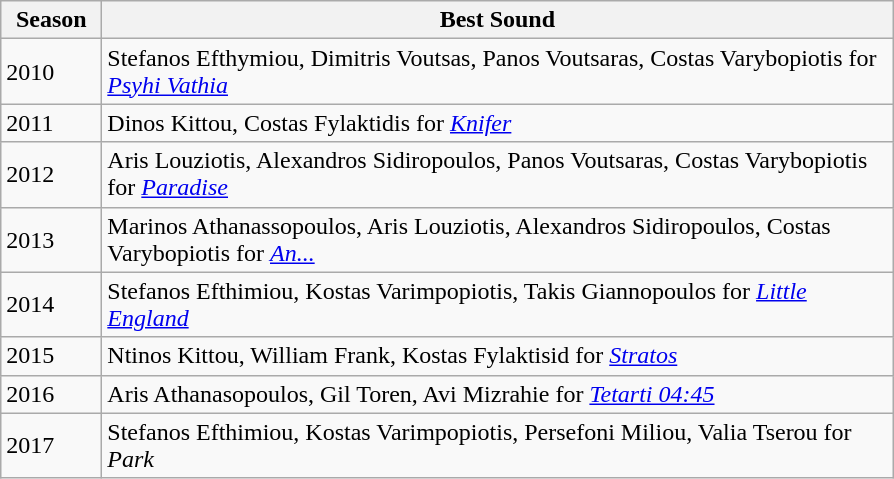<table class="wikitable" style="margin-right: 0;">
<tr text-align:center;">
<th style="width:60px;">Season</th>
<th style="width:520px;">Best Sound</th>
</tr>
<tr>
<td>2010</td>
<td>Stefanos Efthymiou, Dimitris Voutsas, Panos Voutsaras, Costas Varybopiotis for <em><a href='#'>Psyhi Vathia</a></em></td>
</tr>
<tr>
<td>2011</td>
<td>Dinos Kittou, Costas Fylaktidis for <em><a href='#'>Knifer</a></em></td>
</tr>
<tr>
<td>2012</td>
<td>Aris Louziotis, Alexandros Sidiropoulos, Panos Voutsaras, Costas Varybopiotis for <a href='#'><em>Paradise</em></a></td>
</tr>
<tr>
<td>2013</td>
<td>Marinos Athanassopoulos, Aris Louziotis, Alexandros Sidiropoulos, Costas Varybopiotis for <em><a href='#'>An...</a></em></td>
</tr>
<tr>
<td>2014</td>
<td>Stefanos Efthimiou, Kostas Varimpopiotis, Takis Giannopoulos for <em><a href='#'>Little England</a></em></td>
</tr>
<tr>
<td>2015</td>
<td>Ntinos Kittou, William Frank, Kostas Fylaktisid for <em><a href='#'>Stratos</a></em></td>
</tr>
<tr>
<td>2016</td>
<td>Aris Athanasopoulos, Gil Toren, Avi Mizrahie for <em><a href='#'>Tetarti 04:45</a></em></td>
</tr>
<tr>
<td>2017</td>
<td>Stefanos Efthimiou, Kostas Varimpopiotis, Persefoni Miliou, Valia Tserou for <em>Park</em></td>
</tr>
</table>
